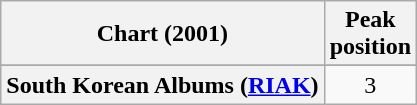<table class="wikitable plainrowheaders sortable" style="text-align:center;">
<tr>
<th>Chart (2001)</th>
<th>Peak<br>position</th>
</tr>
<tr>
</tr>
<tr>
<th scope="row">South Korean Albums (<a href='#'>RIAK</a>)</th>
<td>3</td>
</tr>
</table>
